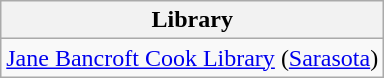<table class="wikitable sortable">
<tr>
<th>Library</th>
</tr>
<tr valign="top">
<td><a href='#'>Jane Bancroft Cook Library</a> (<a href='#'>Sarasota</a>)</td>
</tr>
</table>
